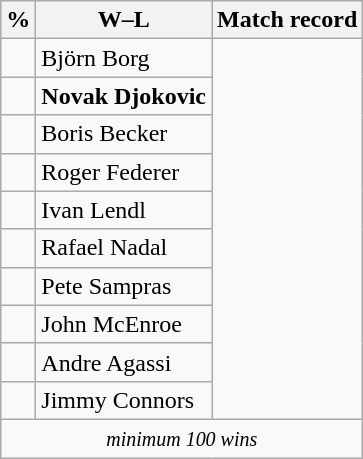<table class="wikitable" style="display:inline-table;">
<tr>
<th>%</th>
<th>W–L</th>
<th>Match record</th>
</tr>
<tr>
<td></td>
<td> Björn Borg</td>
</tr>
<tr>
<td></td>
<td> <strong>Novak Djokovic</strong></td>
</tr>
<tr>
<td></td>
<td> Boris Becker</td>
</tr>
<tr>
<td></td>
<td> Roger Federer</td>
</tr>
<tr>
<td></td>
<td> Ivan Lendl</td>
</tr>
<tr>
<td></td>
<td> Rafael Nadal</td>
</tr>
<tr>
<td></td>
<td> Pete Sampras</td>
</tr>
<tr>
<td></td>
<td> John McEnroe</td>
</tr>
<tr>
<td></td>
<td> Andre Agassi</td>
</tr>
<tr>
<td></td>
<td> Jimmy Connors<br></td>
</tr>
<tr>
<td colspan="3" style="text-align: center;"><small><em>minimum 100 wins</em></small></td>
</tr>
</table>
